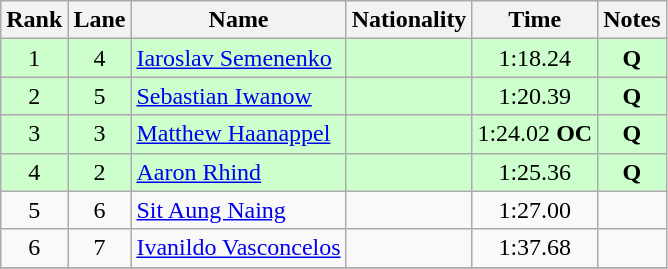<table class="wikitable">
<tr>
<th>Rank</th>
<th>Lane</th>
<th>Name</th>
<th>Nationality</th>
<th>Time</th>
<th>Notes</th>
</tr>
<tr bgcolor=ccffcc>
<td align=center>1</td>
<td align=center>4</td>
<td><a href='#'>Iaroslav Semenenko</a></td>
<td></td>
<td align=center>1:18.24</td>
<td align=center><strong>Q</strong></td>
</tr>
<tr bgcolor=ccffcc>
<td align=center>2</td>
<td align=center>5</td>
<td><a href='#'>Sebastian Iwanow</a></td>
<td></td>
<td align=center>1:20.39</td>
<td align=center><strong>Q</strong></td>
</tr>
<tr bgcolor=ccffcc>
<td align=center>3</td>
<td align=center>3</td>
<td><a href='#'>Matthew Haanappel</a></td>
<td></td>
<td align=center>1:24.02 <strong>OC</strong></td>
<td align=center><strong>Q</strong></td>
</tr>
<tr bgcolor=ccffcc>
<td align=center>4</td>
<td align=center>2</td>
<td><a href='#'>Aaron Rhind</a></td>
<td></td>
<td align=center>1:25.36</td>
<td align=center><strong>Q</strong></td>
</tr>
<tr>
<td align=center>5</td>
<td align=center>6</td>
<td><a href='#'>Sit Aung Naing</a></td>
<td></td>
<td align=center>1:27.00</td>
<td align=center></td>
</tr>
<tr>
<td align=center>6</td>
<td align=center>7</td>
<td><a href='#'>Ivanildo Vasconcelos</a></td>
<td></td>
<td align=center>1:37.68</td>
<td align=center></td>
</tr>
<tr>
</tr>
</table>
